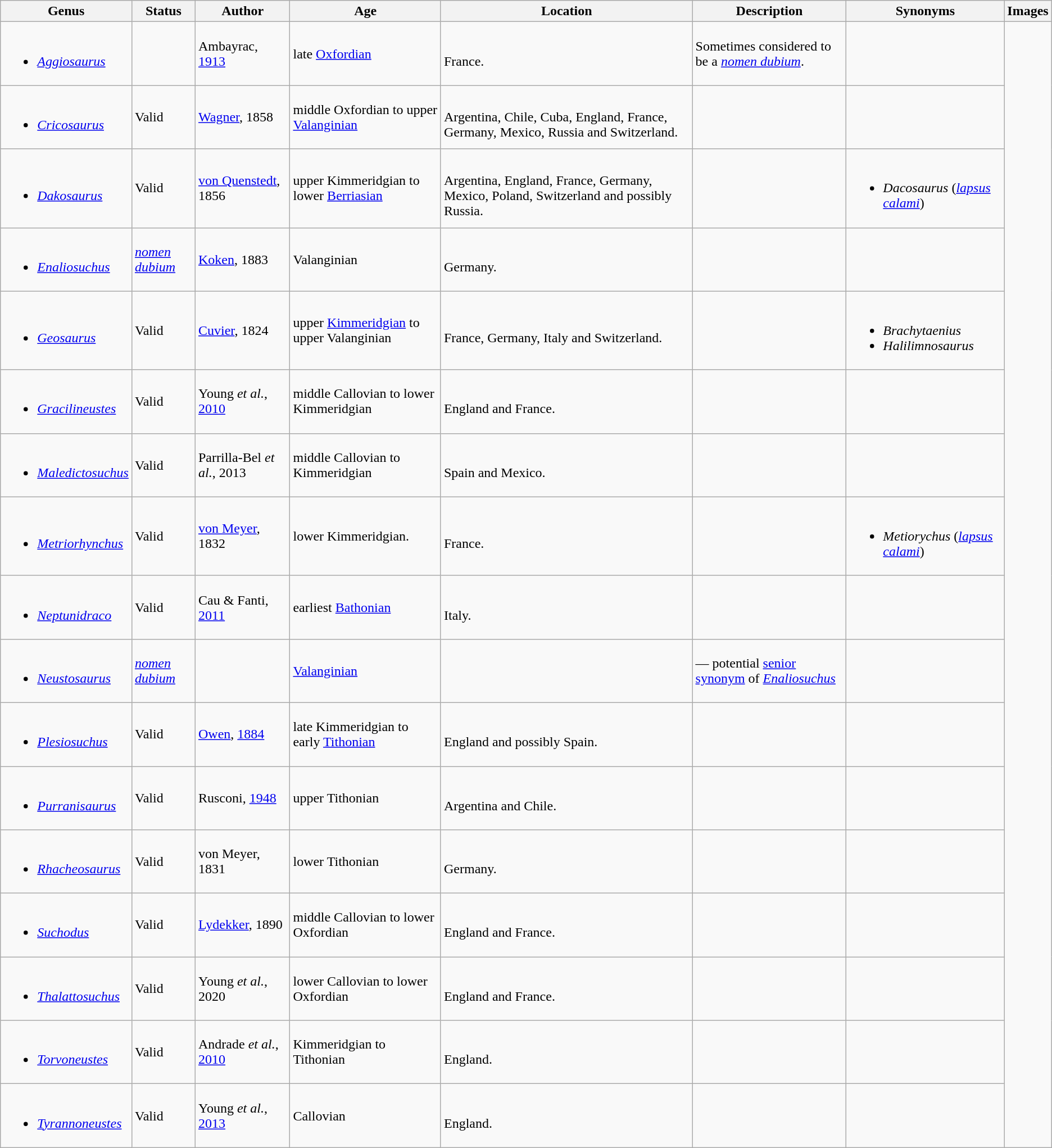<table class="wikitable" align="center">
<tr>
<th>Genus</th>
<th>Status</th>
<th>Author</th>
<th>Age</th>
<th>Location</th>
<th>Description</th>
<th>Synonyms</th>
<th>Images</th>
</tr>
<tr>
<td><br><ul><li><em><a href='#'>Aggiosaurus</a></em></li></ul></td>
<td></td>
<td>Ambayrac, <a href='#'>1913</a></td>
<td>late <a href='#'>Oxfordian</a></td>
<td><br>France.</td>
<td>Sometimes considered to be a <em><a href='#'>nomen dubium</a></em>.</td>
<td></td>
<td rowspan="47"><br>




</td>
</tr>
<tr>
<td><br><ul><li><em><a href='#'>Cricosaurus</a></em></li></ul></td>
<td>Valid</td>
<td><a href='#'>Wagner</a>, 1858</td>
<td>middle Oxfordian to upper <a href='#'>Valanginian</a></td>
<td><br>Argentina, Chile, Cuba, England, France, Germany, Mexico, Russia and Switzerland.</td>
<td></td>
<td></td>
</tr>
<tr>
<td><br><ul><li><em><a href='#'>Dakosaurus</a></em></li></ul></td>
<td>Valid</td>
<td><a href='#'>von Quenstedt</a>, 1856</td>
<td>upper Kimmeridgian to lower <a href='#'>Berriasian</a></td>
<td><br>Argentina, England, France, Germany, Mexico, Poland, Switzerland and possibly Russia.</td>
<td></td>
<td><br><ul><li><em>Dacosaurus</em> (<em><a href='#'>lapsus calami</a></em>)</li></ul></td>
</tr>
<tr>
<td><br><ul><li><em><a href='#'>Enaliosuchus</a></em></li></ul></td>
<td><em><a href='#'>nomen dubium</a></em></td>
<td><a href='#'>Koken</a>, 1883</td>
<td>Valanginian</td>
<td><br>Germany.</td>
<td></td>
</tr>
<tr>
<td><br><ul><li><em><a href='#'>Geosaurus</a></em></li></ul></td>
<td>Valid</td>
<td><a href='#'>Cuvier</a>, 1824</td>
<td>upper <a href='#'>Kimmeridgian</a> to upper Valanginian</td>
<td><br>France, Germany, Italy and Switzerland.</td>
<td></td>
<td><br><ul><li><em>Brachytaenius</em></li><li><em>Halilimnosaurus</em></li></ul></td>
</tr>
<tr>
<td><br><ul><li><em><a href='#'>Gracilineustes</a></em></li></ul></td>
<td>Valid</td>
<td>Young <em>et al.</em>, <a href='#'>2010</a></td>
<td>middle Callovian to lower Kimmeridgian</td>
<td><br>England and France.</td>
<td></td>
<td></td>
</tr>
<tr>
<td><br><ul><li><em><a href='#'>Maledictosuchus</a></em></li></ul></td>
<td>Valid</td>
<td>Parrilla-Bel <em>et al.</em>, 2013</td>
<td>middle Callovian to Kimmeridgian</td>
<td><br>Spain and Mexico.</td>
<td></td>
<td></td>
</tr>
<tr>
<td><br><ul><li><em><a href='#'>Metriorhynchus</a></em></li></ul></td>
<td>Valid</td>
<td><a href='#'>von Meyer</a>, 1832</td>
<td>lower Kimmeridgian.</td>
<td><br>France.</td>
<td></td>
<td><br><ul><li><em>Metiorychus</em> (<em><a href='#'>lapsus calami</a></em>)</li></ul></td>
</tr>
<tr>
<td><br><ul><li><em><a href='#'>Neptunidraco</a></em></li></ul></td>
<td>Valid</td>
<td>Cau & Fanti, <a href='#'>2011</a></td>
<td>earliest <a href='#'>Bathonian</a></td>
<td><br>Italy.</td>
<td></td>
<td></td>
</tr>
<tr>
<td><br><ul><li><em><a href='#'>Neustosaurus</a></em></li></ul></td>
<td><em><a href='#'>nomen dubium</a></em></td>
<td></td>
<td><a href='#'>Valanginian</a></td>
<td></td>
<td>— potential <a href='#'>senior synonym</a> of <em><a href='#'>Enaliosuchus</a></em></td>
<td></td>
</tr>
<tr>
<td><br><ul><li><em><a href='#'>Plesiosuchus</a></em></li></ul></td>
<td>Valid</td>
<td><a href='#'>Owen</a>, <a href='#'>1884</a></td>
<td>late Kimmeridgian to early <a href='#'>Tithonian</a></td>
<td><br>England and possibly Spain.</td>
<td></td>
<td></td>
</tr>
<tr>
<td><br><ul><li><em><a href='#'>Purranisaurus</a></em></li></ul></td>
<td>Valid</td>
<td>Rusconi, <a href='#'>1948</a></td>
<td>upper Tithonian</td>
<td><br>Argentina and Chile.</td>
<td></td>
<td></td>
</tr>
<tr>
<td><br><ul><li><em><a href='#'>Rhacheosaurus</a></em></li></ul></td>
<td>Valid</td>
<td>von Meyer, 1831</td>
<td>lower Tithonian</td>
<td><br>Germany.</td>
<td></td>
<td></td>
</tr>
<tr>
<td><br><ul><li><em><a href='#'>Suchodus</a></em></li></ul></td>
<td>Valid</td>
<td><a href='#'>Lydekker</a>, 1890</td>
<td>middle Callovian to lower Oxfordian</td>
<td><br>England and France.</td>
<td></td>
<td></td>
</tr>
<tr>
<td><br><ul><li><em><a href='#'>Thalattosuchus</a></em></li></ul></td>
<td>Valid</td>
<td>Young <em>et al.</em>, 2020</td>
<td>lower Callovian to lower Oxfordian</td>
<td><br>England and France.</td>
<td></td>
<td></td>
</tr>
<tr>
<td><br><ul><li><em><a href='#'>Torvoneustes</a></em></li></ul></td>
<td>Valid</td>
<td>Andrade <em>et al.</em>, <a href='#'>2010</a></td>
<td>Kimmeridgian to Tithonian</td>
<td><br>England.</td>
<td></td>
<td></td>
</tr>
<tr>
<td><br><ul><li><em><a href='#'>Tyrannoneustes</a></em></li></ul></td>
<td>Valid</td>
<td>Young <em>et al.</em>, <a href='#'>2013</a></td>
<td>Callovian</td>
<td><br>England.</td>
<td></td>
<td></td>
</tr>
</table>
